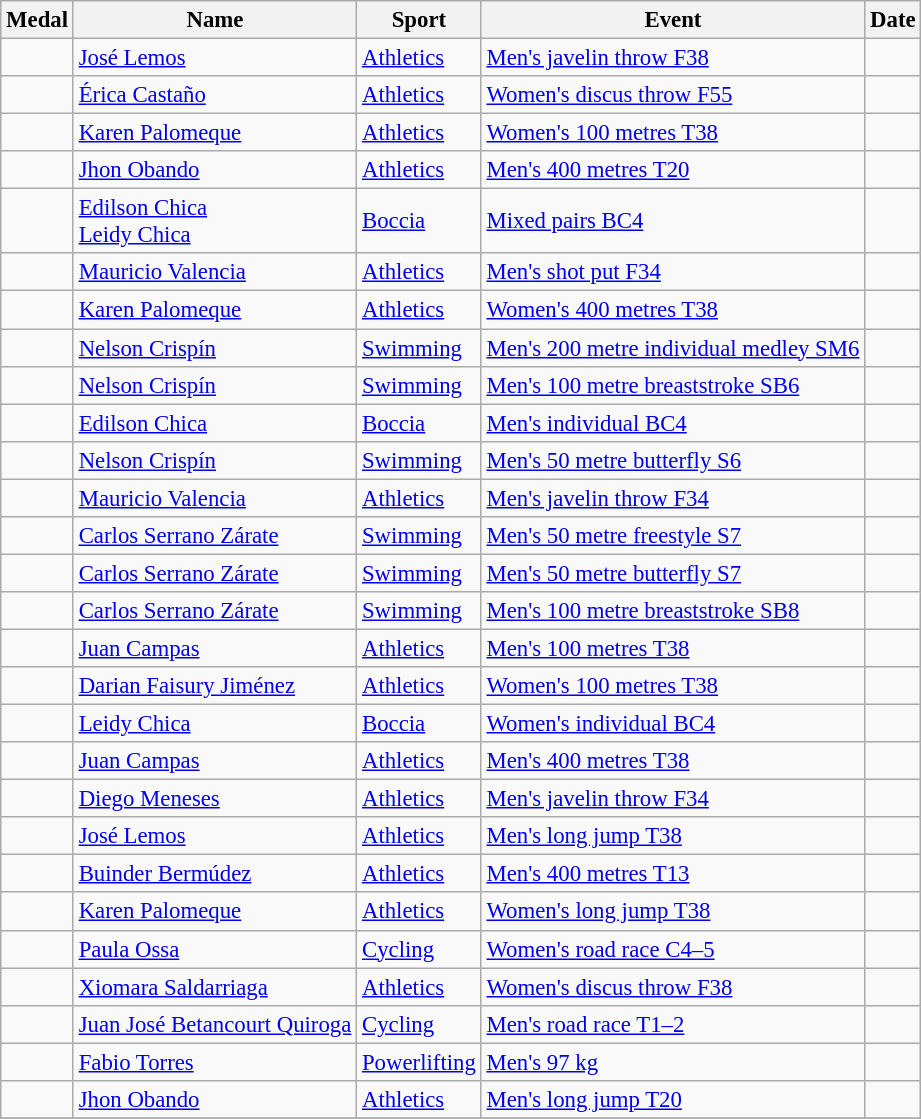<table class="wikitable sortable" style="font-size: 95%;">
<tr>
<th>Medal</th>
<th>Name</th>
<th>Sport</th>
<th>Event</th>
<th>Date</th>
</tr>
<tr>
<td></td>
<td><a href='#'>José Lemos</a></td>
<td><a href='#'>Athletics</a></td>
<td><a href='#'>Men's javelin throw F38</a></td>
<td></td>
</tr>
<tr>
<td></td>
<td><a href='#'>Érica Castaño</a></td>
<td><a href='#'>Athletics</a></td>
<td><a href='#'>Women's discus throw F55</a></td>
<td></td>
</tr>
<tr>
<td></td>
<td><a href='#'>Karen Palomeque</a></td>
<td><a href='#'>Athletics</a></td>
<td><a href='#'>Women's 100 metres T38</a></td>
<td></td>
</tr>
<tr>
<td></td>
<td><a href='#'>Jhon Obando</a></td>
<td><a href='#'>Athletics</a></td>
<td><a href='#'>Men's 400 metres T20</a></td>
<td></td>
</tr>
<tr>
<td></td>
<td><a href='#'>Edilson Chica</a><br><a href='#'>Leidy Chica</a></td>
<td><a href='#'>Boccia</a></td>
<td><a href='#'>Mixed pairs BC4</a></td>
<td></td>
</tr>
<tr>
<td></td>
<td><a href='#'>Mauricio Valencia</a></td>
<td><a href='#'>Athletics</a></td>
<td><a href='#'>Men's shot put F34</a></td>
<td></td>
</tr>
<tr>
<td></td>
<td><a href='#'>Karen Palomeque</a></td>
<td><a href='#'>Athletics</a></td>
<td><a href='#'>Women's 400 metres T38</a></td>
<td></td>
</tr>
<tr>
<td></td>
<td><a href='#'>Nelson Crispín</a></td>
<td><a href='#'>Swimming</a></td>
<td><a href='#'>Men's 200 metre individual medley SM6</a></td>
<td><br></td>
</tr>
<tr>
<td></td>
<td><a href='#'>Nelson Crispín</a></td>
<td><a href='#'>Swimming</a></td>
<td><a href='#'>Men's 100 metre breaststroke SB6</a></td>
<td><br></td>
</tr>
<tr>
<td></td>
<td><a href='#'>Edilson Chica</a></td>
<td><a href='#'>Boccia</a></td>
<td><a href='#'>Men's individual BC4</a></td>
<td></td>
</tr>
<tr>
<td></td>
<td><a href='#'>Nelson Crispín</a></td>
<td><a href='#'>Swimming</a></td>
<td><a href='#'>Men's 50 metre butterfly S6</a></td>
<td></td>
</tr>
<tr>
<td></td>
<td><a href='#'>Mauricio Valencia</a></td>
<td><a href='#'>Athletics</a></td>
<td><a href='#'>Men's javelin throw F34</a></td>
<td></td>
</tr>
<tr>
<td></td>
<td><a href='#'>Carlos Serrano Zárate</a></td>
<td><a href='#'>Swimming</a></td>
<td><a href='#'>Men's 50 metre freestyle S7</a></td>
<td></td>
</tr>
<tr>
<td></td>
<td><a href='#'>Carlos Serrano Zárate</a></td>
<td><a href='#'>Swimming</a></td>
<td><a href='#'>Men's 50 metre butterfly S7</a></td>
<td></td>
</tr>
<tr>
<td></td>
<td><a href='#'>Carlos Serrano Zárate</a></td>
<td><a href='#'>Swimming</a></td>
<td><a href='#'>Men's 100 metre breaststroke SB8</a></td>
<td><br></td>
</tr>
<tr>
<td></td>
<td><a href='#'>Juan Campas</a></td>
<td><a href='#'>Athletics</a></td>
<td><a href='#'>Men's 100 metres T38</a></td>
<td><br></td>
</tr>
<tr>
<td></td>
<td><a href='#'>Darian Faisury Jiménez</a></td>
<td><a href='#'>Athletics</a></td>
<td><a href='#'>Women's 100 metres T38</a></td>
<td><br></td>
</tr>
<tr>
<td></td>
<td><a href='#'>Leidy Chica</a></td>
<td><a href='#'>Boccia</a></td>
<td><a href='#'>Women's individual BC4</a></td>
<td><br></td>
</tr>
<tr>
<td></td>
<td><a href='#'>Juan Campas</a></td>
<td><a href='#'>Athletics</a></td>
<td><a href='#'>Men's 400 metres T38</a></td>
<td></td>
</tr>
<tr>
<td></td>
<td><a href='#'>Diego Meneses</a></td>
<td><a href='#'>Athletics</a></td>
<td><a href='#'>Men's javelin throw F34</a></td>
<td></td>
</tr>
<tr>
<td></td>
<td><a href='#'>José Lemos</a></td>
<td><a href='#'>Athletics</a></td>
<td><a href='#'>Men's long jump T38</a></td>
<td></td>
</tr>
<tr>
<td></td>
<td><a href='#'>Buinder Bermúdez</a></td>
<td><a href='#'>Athletics</a></td>
<td><a href='#'>Men's 400 metres T13</a></td>
<td></td>
</tr>
<tr>
<td></td>
<td><a href='#'>Karen Palomeque</a></td>
<td><a href='#'>Athletics</a></td>
<td><a href='#'>Women's long jump T38</a></td>
<td></td>
</tr>
<tr>
<td></td>
<td><a href='#'>Paula Ossa</a></td>
<td><a href='#'>Cycling</a></td>
<td><a href='#'>Women's road race C4–5</a></td>
<td></td>
</tr>
<tr>
<td></td>
<td><a href='#'>Xiomara Saldarriaga</a></td>
<td><a href='#'>Athletics</a></td>
<td><a href='#'>Women's discus throw F38</a></td>
<td></td>
</tr>
<tr>
<td></td>
<td><a href='#'>Juan José Betancourt Quiroga</a></td>
<td><a href='#'>Cycling</a></td>
<td><a href='#'>Men's road race T1–2</a></td>
<td></td>
</tr>
<tr>
<td></td>
<td><a href='#'>Fabio Torres</a></td>
<td><a href='#'>Powerlifting</a></td>
<td><a href='#'>Men's 97 kg</a></td>
<td></td>
</tr>
<tr>
<td></td>
<td><a href='#'>Jhon Obando</a></td>
<td><a href='#'>Athletics</a></td>
<td><a href='#'>Men's long jump T20</a></td>
<td></td>
</tr>
<tr>
</tr>
</table>
